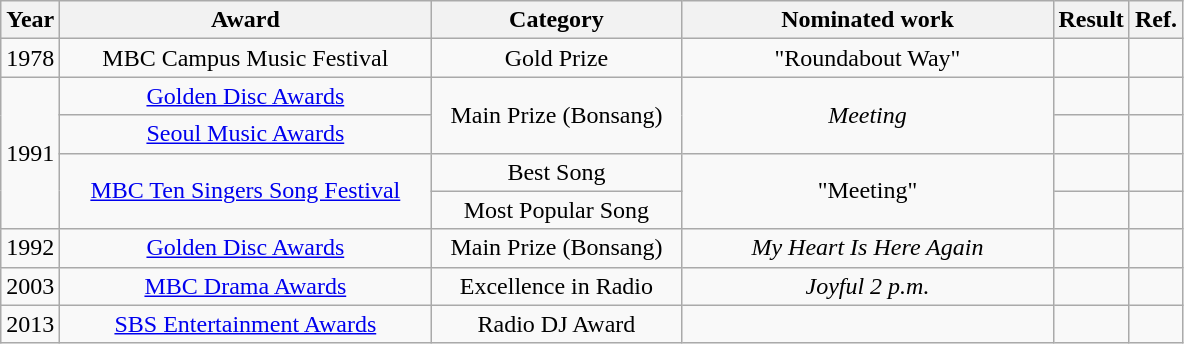<table class="wikitable" style="text-align:center;">
<tr>
<th>Year</th>
<th style="width:15em;">Award</th>
<th style="width:10em;">Category</th>
<th style="width:15em;">Nominated work</th>
<th>Result</th>
<th>Ref.</th>
</tr>
<tr>
<td>1978</td>
<td>MBC Campus Music Festival</td>
<td>Gold Prize</td>
<td>"Roundabout Way"</td>
<td></td>
<td></td>
</tr>
<tr>
<td rowspan="4">1991</td>
<td><a href='#'>Golden Disc Awards</a></td>
<td rowspan="2">Main Prize (Bonsang)</td>
<td rowspan="2"><em>Meeting</em></td>
<td></td>
<td></td>
</tr>
<tr>
<td><a href='#'>Seoul Music Awards</a></td>
<td></td>
<td></td>
</tr>
<tr>
<td rowspan="2"><a href='#'>MBC Ten Singers Song Festival</a></td>
<td>Best Song</td>
<td rowspan="2">"Meeting"</td>
<td></td>
<td></td>
</tr>
<tr>
<td>Most Popular Song</td>
<td></td>
<td></td>
</tr>
<tr>
<td>1992</td>
<td><a href='#'>Golden Disc Awards</a></td>
<td>Main Prize (Bonsang)</td>
<td><em>My Heart Is Here Again</em></td>
<td></td>
<td></td>
</tr>
<tr>
<td>2003</td>
<td><a href='#'>MBC Drama Awards</a></td>
<td>Excellence in Radio</td>
<td><em>Joyful 2 p.m.</em></td>
<td></td>
<td></td>
</tr>
<tr>
<td>2013</td>
<td><a href='#'>SBS Entertainment Awards</a></td>
<td>Radio DJ Award</td>
<td></td>
<td></td>
<td></td>
</tr>
</table>
